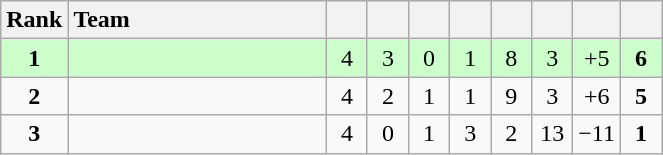<table class="wikitable" style="text-align: center;">
<tr>
<th width=30>Rank</th>
<th width=165 style="text-align:left;">Team</th>
<th width=20></th>
<th width=20></th>
<th width=20></th>
<th width=20></th>
<th width=20></th>
<th width=20></th>
<th width=20></th>
<th width=20></th>
</tr>
<tr style="background:#ccffcc;">
<td><strong>1</strong></td>
<td style="text-align:left;"></td>
<td>4</td>
<td>3</td>
<td>0</td>
<td>1</td>
<td>8</td>
<td>3</td>
<td>+5</td>
<td><strong>6</strong></td>
</tr>
<tr>
<td><strong>2</strong></td>
<td style="text-align:left;"></td>
<td>4</td>
<td>2</td>
<td>1</td>
<td>1</td>
<td>9</td>
<td>3</td>
<td>+6</td>
<td><strong>5</strong></td>
</tr>
<tr>
<td><strong>3</strong></td>
<td style="text-align:left;"></td>
<td>4</td>
<td>0</td>
<td>1</td>
<td>3</td>
<td>2</td>
<td>13</td>
<td>−11</td>
<td><strong>1</strong></td>
</tr>
</table>
